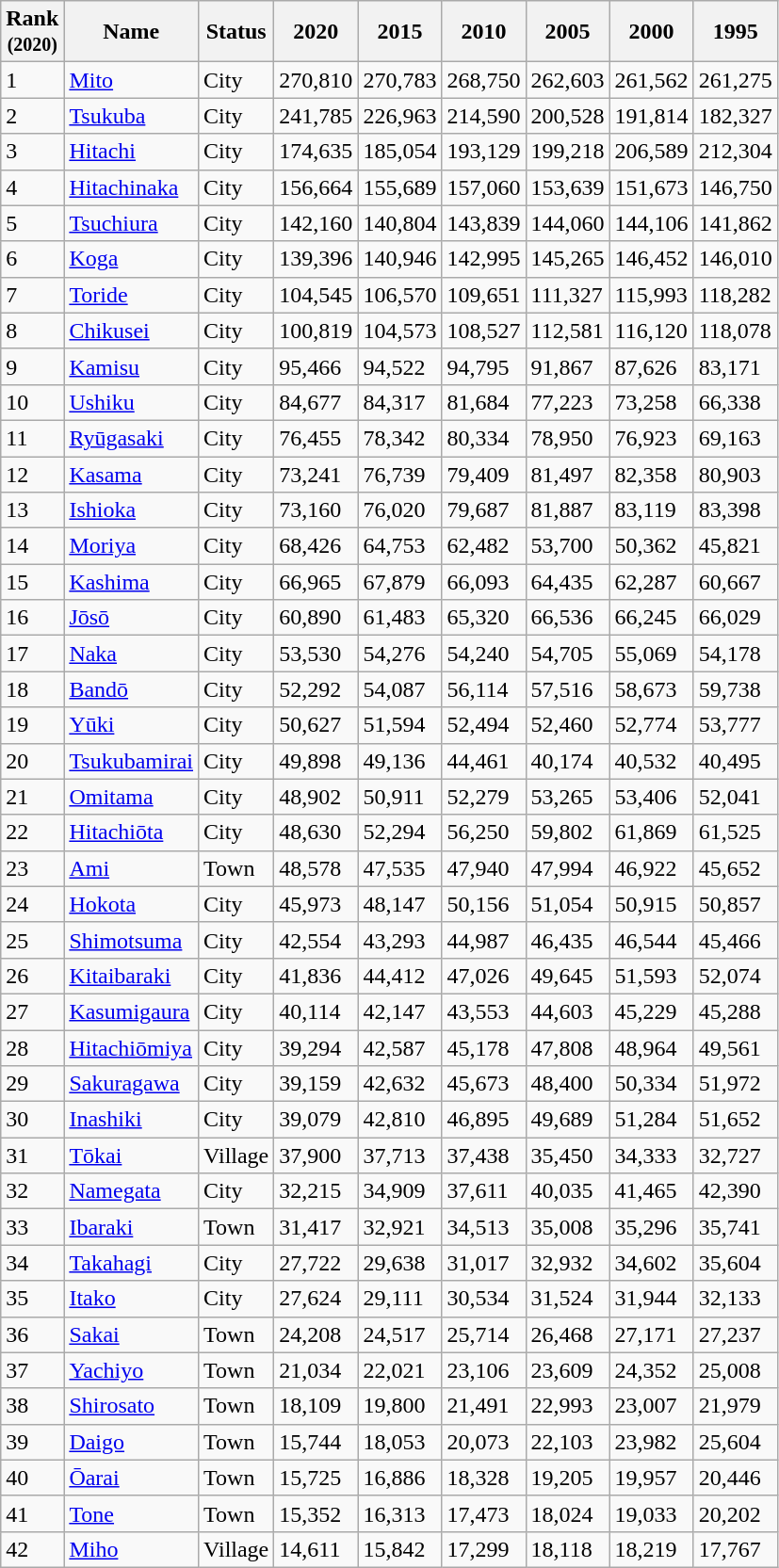<table class="wikitable sortable">
<tr>
<th>Rank<br><small>(2020)</small></th>
<th>Name</th>
<th>Status</th>
<th>2020</th>
<th>2015</th>
<th>2010</th>
<th>2005</th>
<th>2000</th>
<th>1995</th>
</tr>
<tr>
<td>1</td>
<td><a href='#'>Mito</a></td>
<td>City</td>
<td>270,810</td>
<td>270,783</td>
<td>268,750</td>
<td>262,603</td>
<td>261,562</td>
<td>261,275</td>
</tr>
<tr>
<td>2</td>
<td><a href='#'>Tsukuba</a></td>
<td>City</td>
<td>241,785</td>
<td>226,963</td>
<td>214,590</td>
<td>200,528</td>
<td>191,814</td>
<td>182,327</td>
</tr>
<tr>
<td>3</td>
<td><a href='#'>Hitachi</a></td>
<td>City</td>
<td>174,635</td>
<td>185,054</td>
<td>193,129</td>
<td>199,218</td>
<td>206,589</td>
<td>212,304</td>
</tr>
<tr>
<td>4</td>
<td><a href='#'>Hitachinaka</a></td>
<td>City</td>
<td>156,664</td>
<td>155,689</td>
<td>157,060</td>
<td>153,639</td>
<td>151,673</td>
<td>146,750</td>
</tr>
<tr>
<td>5</td>
<td><a href='#'>Tsuchiura</a></td>
<td>City</td>
<td>142,160</td>
<td>140,804</td>
<td>143,839</td>
<td>144,060</td>
<td>144,106</td>
<td>141,862</td>
</tr>
<tr>
<td>6</td>
<td><a href='#'>Koga</a></td>
<td>City</td>
<td>139,396</td>
<td>140,946</td>
<td>142,995</td>
<td>145,265</td>
<td>146,452</td>
<td>146,010</td>
</tr>
<tr>
<td>7</td>
<td><a href='#'>Toride</a></td>
<td>City</td>
<td>104,545</td>
<td>106,570</td>
<td>109,651</td>
<td>111,327</td>
<td>115,993</td>
<td>118,282</td>
</tr>
<tr>
<td>8</td>
<td><a href='#'>Chikusei</a></td>
<td>City</td>
<td>100,819</td>
<td>104,573</td>
<td>108,527</td>
<td>112,581</td>
<td>116,120</td>
<td>118,078</td>
</tr>
<tr>
<td>9</td>
<td><a href='#'>Kamisu</a></td>
<td>City</td>
<td>95,466</td>
<td>94,522</td>
<td>94,795</td>
<td>91,867</td>
<td>87,626</td>
<td>83,171</td>
</tr>
<tr>
<td>10</td>
<td><a href='#'>Ushiku</a></td>
<td>City</td>
<td>84,677</td>
<td>84,317</td>
<td>81,684</td>
<td>77,223</td>
<td>73,258</td>
<td>66,338</td>
</tr>
<tr>
<td>11</td>
<td><a href='#'>Ryūgasaki</a></td>
<td>City</td>
<td>76,455</td>
<td>78,342</td>
<td>80,334</td>
<td>78,950</td>
<td>76,923</td>
<td>69,163</td>
</tr>
<tr>
<td>12</td>
<td><a href='#'>Kasama</a></td>
<td>City</td>
<td>73,241</td>
<td>76,739</td>
<td>79,409</td>
<td>81,497</td>
<td>82,358</td>
<td>80,903</td>
</tr>
<tr>
<td>13</td>
<td><a href='#'>Ishioka</a></td>
<td>City</td>
<td>73,160</td>
<td>76,020</td>
<td>79,687</td>
<td>81,887</td>
<td>83,119</td>
<td>83,398</td>
</tr>
<tr>
<td>14</td>
<td><a href='#'>Moriya</a></td>
<td>City</td>
<td>68,426</td>
<td>64,753</td>
<td>62,482</td>
<td>53,700</td>
<td>50,362</td>
<td>45,821</td>
</tr>
<tr>
<td>15</td>
<td><a href='#'>Kashima</a></td>
<td>City</td>
<td>66,965</td>
<td>67,879</td>
<td>66,093</td>
<td>64,435</td>
<td>62,287</td>
<td>60,667</td>
</tr>
<tr>
<td>16</td>
<td><a href='#'>Jōsō</a></td>
<td>City</td>
<td>60,890</td>
<td>61,483</td>
<td>65,320</td>
<td>66,536</td>
<td>66,245</td>
<td>66,029</td>
</tr>
<tr>
<td>17</td>
<td><a href='#'>Naka</a></td>
<td>City</td>
<td>53,530</td>
<td>54,276</td>
<td>54,240</td>
<td>54,705</td>
<td>55,069</td>
<td>54,178</td>
</tr>
<tr>
<td>18</td>
<td><a href='#'>Bandō</a></td>
<td>City</td>
<td>52,292</td>
<td>54,087</td>
<td>56,114</td>
<td>57,516</td>
<td>58,673</td>
<td>59,738</td>
</tr>
<tr>
<td>19</td>
<td><a href='#'>Yūki</a></td>
<td>City</td>
<td>50,627</td>
<td>51,594</td>
<td>52,494</td>
<td>52,460</td>
<td>52,774</td>
<td>53,777</td>
</tr>
<tr>
<td>20</td>
<td><a href='#'>Tsukubamirai</a></td>
<td>City</td>
<td>49,898</td>
<td>49,136</td>
<td>44,461</td>
<td>40,174</td>
<td>40,532</td>
<td>40,495</td>
</tr>
<tr>
<td>21</td>
<td><a href='#'>Omitama</a></td>
<td>City</td>
<td>48,902</td>
<td>50,911</td>
<td>52,279</td>
<td>53,265</td>
<td>53,406</td>
<td>52,041</td>
</tr>
<tr>
<td>22</td>
<td><a href='#'>Hitachiōta</a></td>
<td>City</td>
<td>48,630</td>
<td>52,294</td>
<td>56,250</td>
<td>59,802</td>
<td>61,869</td>
<td>61,525</td>
</tr>
<tr>
<td>23</td>
<td><a href='#'>Ami</a></td>
<td>Town</td>
<td>48,578</td>
<td>47,535</td>
<td>47,940</td>
<td>47,994</td>
<td>46,922</td>
<td>45,652</td>
</tr>
<tr>
<td>24</td>
<td><a href='#'>Hokota</a></td>
<td>City</td>
<td>45,973</td>
<td>48,147</td>
<td>50,156</td>
<td>51,054</td>
<td>50,915</td>
<td>50,857</td>
</tr>
<tr>
<td>25</td>
<td><a href='#'>Shimotsuma</a></td>
<td>City</td>
<td>42,554</td>
<td>43,293</td>
<td>44,987</td>
<td>46,435</td>
<td>46,544</td>
<td>45,466</td>
</tr>
<tr>
<td>26</td>
<td><a href='#'>Kitaibaraki</a></td>
<td>City</td>
<td>41,836</td>
<td>44,412</td>
<td>47,026</td>
<td>49,645</td>
<td>51,593</td>
<td>52,074</td>
</tr>
<tr>
<td>27</td>
<td><a href='#'>Kasumigaura</a></td>
<td>City</td>
<td>40,114</td>
<td>42,147</td>
<td>43,553</td>
<td>44,603</td>
<td>45,229</td>
<td>45,288</td>
</tr>
<tr>
<td>28</td>
<td><a href='#'>Hitachiōmiya</a></td>
<td>City</td>
<td>39,294</td>
<td>42,587</td>
<td>45,178</td>
<td>47,808</td>
<td>48,964</td>
<td>49,561</td>
</tr>
<tr>
<td>29</td>
<td><a href='#'>Sakuragawa</a></td>
<td>City</td>
<td>39,159</td>
<td>42,632</td>
<td>45,673</td>
<td>48,400</td>
<td>50,334</td>
<td>51,972</td>
</tr>
<tr>
<td>30</td>
<td><a href='#'>Inashiki</a></td>
<td>City</td>
<td>39,079</td>
<td>42,810</td>
<td>46,895</td>
<td>49,689</td>
<td>51,284</td>
<td>51,652</td>
</tr>
<tr>
<td>31</td>
<td><a href='#'>Tōkai</a></td>
<td>Village</td>
<td>37,900</td>
<td>37,713</td>
<td>37,438</td>
<td>35,450</td>
<td>34,333</td>
<td>32,727</td>
</tr>
<tr>
<td>32</td>
<td><a href='#'>Namegata</a></td>
<td>City</td>
<td>32,215</td>
<td>34,909</td>
<td>37,611</td>
<td>40,035</td>
<td>41,465</td>
<td>42,390</td>
</tr>
<tr>
<td>33</td>
<td><a href='#'>Ibaraki</a></td>
<td>Town</td>
<td>31,417</td>
<td>32,921</td>
<td>34,513</td>
<td>35,008</td>
<td>35,296</td>
<td>35,741</td>
</tr>
<tr>
<td>34</td>
<td><a href='#'>Takahagi</a></td>
<td>City</td>
<td>27,722</td>
<td>29,638</td>
<td>31,017</td>
<td>32,932</td>
<td>34,602</td>
<td>35,604</td>
</tr>
<tr>
<td>35</td>
<td><a href='#'>Itako</a></td>
<td>City</td>
<td>27,624</td>
<td>29,111</td>
<td>30,534</td>
<td>31,524</td>
<td>31,944</td>
<td>32,133</td>
</tr>
<tr>
<td>36</td>
<td><a href='#'>Sakai</a></td>
<td>Town</td>
<td>24,208</td>
<td>24,517</td>
<td>25,714</td>
<td>26,468</td>
<td>27,171</td>
<td>27,237</td>
</tr>
<tr>
<td>37</td>
<td><a href='#'>Yachiyo</a></td>
<td>Town</td>
<td>21,034</td>
<td>22,021</td>
<td>23,106</td>
<td>23,609</td>
<td>24,352</td>
<td>25,008</td>
</tr>
<tr>
<td>38</td>
<td><a href='#'>Shirosato</a></td>
<td>Town</td>
<td>18,109</td>
<td>19,800</td>
<td>21,491</td>
<td>22,993</td>
<td>23,007</td>
<td>21,979</td>
</tr>
<tr>
<td>39</td>
<td><a href='#'>Daigo</a></td>
<td>Town</td>
<td>15,744</td>
<td>18,053</td>
<td>20,073</td>
<td>22,103</td>
<td>23,982</td>
<td>25,604</td>
</tr>
<tr>
<td>40</td>
<td><a href='#'>Ōarai</a></td>
<td>Town</td>
<td>15,725</td>
<td>16,886</td>
<td>18,328</td>
<td>19,205</td>
<td>19,957</td>
<td>20,446</td>
</tr>
<tr>
<td>41</td>
<td><a href='#'>Tone</a></td>
<td>Town</td>
<td>15,352</td>
<td>16,313</td>
<td>17,473</td>
<td>18,024</td>
<td>19,033</td>
<td>20,202</td>
</tr>
<tr>
<td>42</td>
<td><a href='#'>Miho</a></td>
<td>Village</td>
<td>14,611</td>
<td>15,842</td>
<td>17,299</td>
<td>18,118</td>
<td>18,219</td>
<td>17,767</td>
</tr>
</table>
